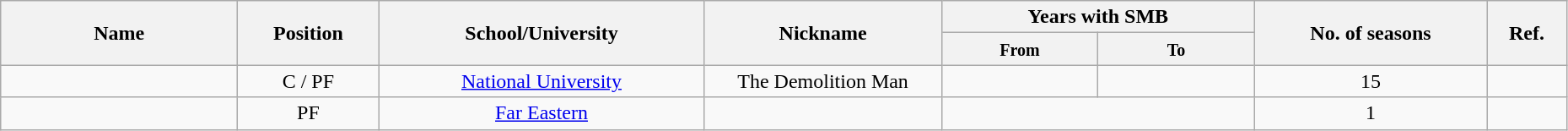<table class="wikitable sortable" style="text-align:center" width="98%">
<tr>
<th style="width:180px;" rowspan="2">Name</th>
<th rowspan="2">Position</th>
<th style="width:250px;" rowspan="2">School/University</th>
<th style="width:180px;" rowspan="2">Nickname</th>
<th style="width:180px; text-align:center;" colspan="2">Years with SMB</th>
<th rowspan="2">No. of seasons</th>
<th rowspan="2"; class=unsortable>Ref.</th>
</tr>
<tr>
<th style="width:10%; text-align:center;"><small>From</small></th>
<th style="width:10%; text-align:center;"><small>To</small></th>
</tr>
<tr>
<td></td>
<td>C / PF</td>
<td><a href='#'>National University</a></td>
<td>The Demolition Man</td>
<td></td>
<td></td>
<td>15</td>
<td></td>
</tr>
<tr>
<td></td>
<td>PF</td>
<td><a href='#'>Far Eastern</a></td>
<td></td>
<td colspan="2"></td>
<td>1</td>
<td></td>
</tr>
</table>
